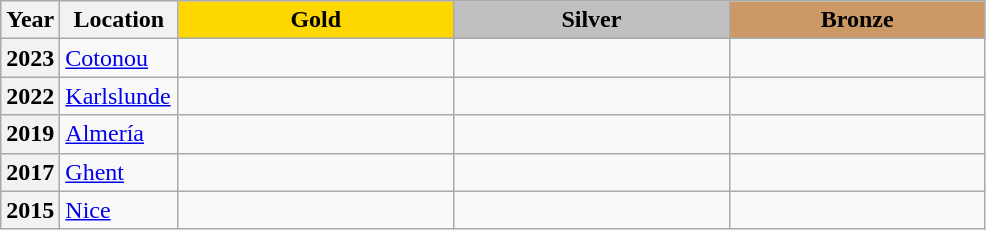<table class="wikitable"  style="font-size:100%;" border=1 cellpadding=2 cellspacing=0>
<tr>
<th width=6% align="center" colspan=1>Year</th>
<th width=12% align="center" colspan=1>Location</th>
<td width=28% align="center"  bgcolor="gold"><strong>Gold</strong> </td>
<td width=28% align="center"  bgcolor="silver"><strong>Silver</strong> </td>
<td width=30% align="center"  bgcolor="#CC9966"><strong>Bronze</strong> </td>
</tr>
<tr>
<th>2023</th>
<td> <a href='#'>Cotonou</a></td>
<td></td>
<td></td>
<td><br></td>
</tr>
<tr>
<th>2022</th>
<td> <a href='#'>Karlslunde</a></td>
<td></td>
<td></td>
<td><br></td>
</tr>
<tr>
<th>2019</th>
<td> <a href='#'>Almería</a></td>
<td></td>
<td></td>
<td><br></td>
</tr>
<tr>
<th>2017</th>
<td> <a href='#'>Ghent</a></td>
<td></td>
<td></td>
<td><br></td>
</tr>
<tr>
<th>2015</th>
<td> <a href='#'>Nice</a></td>
<td></td>
<td></td>
<td><br></td>
</tr>
</table>
